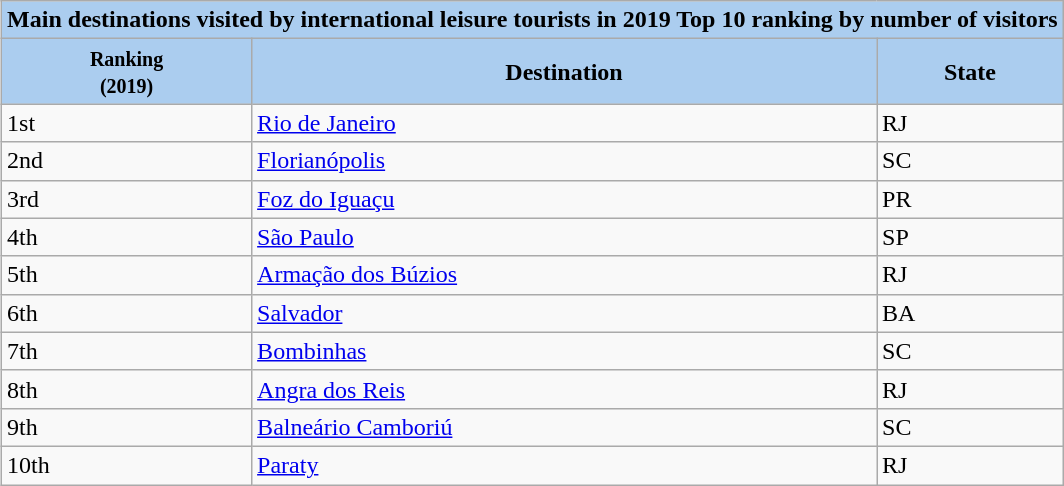<table class="wikitable" style="float:right; margin:10px">
<tr>
<th colspan="8" style="text-align:center; background:#abcdef;"><strong>Main destinations visited by international leisure tourists in 2019 Top 10 ranking by number of visitors</strong></th>
</tr>
<tr style="text-align:center; background:#abcdef;">
<th style="background: #ABCDEF;"><small>Ranking <br>(2019)</small></th>
<th style="background: #ABCDEF;">Destination</th>
<th style="background: #ABCDEF;">State</th>
</tr>
<tr style="text-align:left;">
<td>1st</td>
<td><a href='#'>Rio de Janeiro</a></td>
<td>RJ</td>
</tr>
<tr style="text-align:left;">
<td>2nd</td>
<td><a href='#'>Florianópolis</a></td>
<td>SC</td>
</tr>
<tr style="text-align:left;">
<td>3rd</td>
<td><a href='#'>Foz do Iguaçu</a></td>
<td>PR</td>
</tr>
<tr style="text-align:left;">
<td>4th</td>
<td><a href='#'>São Paulo</a></td>
<td>SP</td>
</tr>
<tr style="text-align:left;">
<td>5th</td>
<td><a href='#'>Armação dos Búzios</a></td>
<td>RJ</td>
</tr>
<tr style="text-align:left;">
<td>6th</td>
<td><a href='#'>Salvador</a></td>
<td>BA</td>
</tr>
<tr style="text-align:left;">
<td>7th</td>
<td><a href='#'>Bombinhas</a></td>
<td>SC</td>
</tr>
<tr style="text-align:left;">
<td>8th</td>
<td><a href='#'>Angra dos Reis</a></td>
<td>RJ</td>
</tr>
<tr style="text-align:left;">
<td>9th</td>
<td><a href='#'>Balneário Camboriú</a></td>
<td>SC</td>
</tr>
<tr style="text-align:left;">
<td>10th</td>
<td><a href='#'>Paraty</a></td>
<td>RJ</td>
</tr>
</table>
